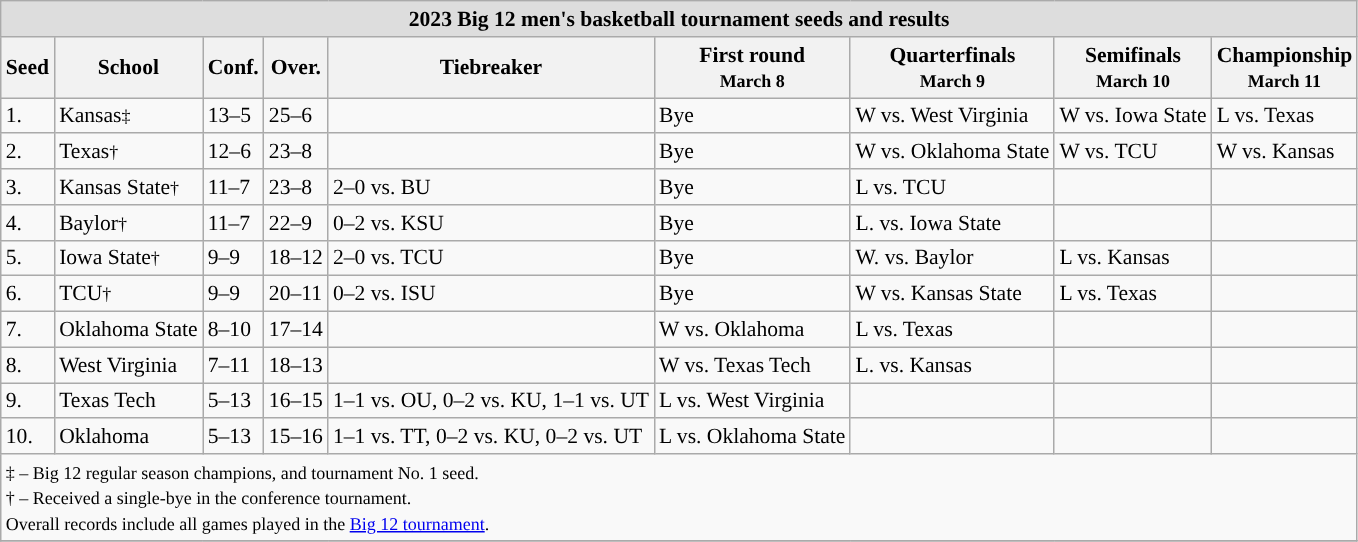<table class="wikitable" style="white-space:nowrap; font-size:90%;">
<tr>
<td colspan="10" style="text-align:center; background:#DDDDDD; font:#000000"><strong>2023 Big 12 men's basketball tournament seeds and results</strong></td>
</tr>
<tr bgcolor="#efefef">
<th>Seed</th>
<th>School</th>
<th>Conf.</th>
<th>Over.</th>
<th>Tiebreaker</th>
<th>First round<br><small>March 8</small></th>
<th>Quarterfinals<br><small>March 9</small></th>
<th>Semifinals<br><small>March 10</small></th>
<th>Championship<br><small>March 11</small></th>
</tr>
<tr>
<td>1.</td>
<td>Kansas<small>‡</small></td>
<td>13–5</td>
<td>25–6</td>
<td></td>
<td>Bye</td>
<td>W vs. West Virginia</td>
<td>W vs. Iowa State</td>
<td>L vs. Texas</td>
</tr>
<tr>
<td>2.</td>
<td>Texas<small>†</small></td>
<td>12–6</td>
<td>23–8</td>
<td></td>
<td>Bye</td>
<td>W vs. Oklahoma State</td>
<td>W vs. TCU</td>
<td>W vs. Kansas</td>
</tr>
<tr>
<td>3.</td>
<td>Kansas State<small>†</small></td>
<td>11–7</td>
<td>23–8</td>
<td>2–0 vs. BU</td>
<td>Bye</td>
<td>L vs. TCU</td>
<td></td>
<td></td>
</tr>
<tr>
<td>4.</td>
<td>Baylor<small>†</small></td>
<td>11–7</td>
<td>22–9</td>
<td>0–2 vs. KSU</td>
<td>Bye</td>
<td>L. vs. Iowa State</td>
<td></td>
<td></td>
</tr>
<tr>
<td>5.</td>
<td>Iowa State<small>†</small></td>
<td>9–9</td>
<td>18–12</td>
<td>2–0 vs. TCU</td>
<td>Bye</td>
<td>W. vs. Baylor</td>
<td>L vs. Kansas</td>
<td></td>
</tr>
<tr>
<td>6.</td>
<td>TCU<small>†</small></td>
<td>9–9</td>
<td>20–11</td>
<td>0–2 vs. ISU</td>
<td>Bye</td>
<td>W vs. Kansas State</td>
<td>L vs. Texas</td>
<td></td>
</tr>
<tr>
<td>7.</td>
<td>Oklahoma State</td>
<td>8–10</td>
<td>17–14</td>
<td></td>
<td>W vs. Oklahoma</td>
<td>L vs. Texas</td>
<td></td>
<td></td>
</tr>
<tr>
<td>8.</td>
<td>West Virginia</td>
<td>7–11</td>
<td>18–13</td>
<td></td>
<td>W vs. Texas Tech</td>
<td>L. vs. Kansas</td>
<td></td>
<td></td>
</tr>
<tr>
<td>9.</td>
<td>Texas Tech</td>
<td>5–13</td>
<td>16–15</td>
<td>1–1 vs. OU, 0–2 vs. KU, 1–1 vs. UT</td>
<td>L vs. West Virginia</td>
<td></td>
<td></td>
<td></td>
</tr>
<tr>
<td>10.</td>
<td>Oklahoma</td>
<td>5–13</td>
<td>15–16</td>
<td>1–1 vs. TT, 0–2 vs. KU, 0–2 vs. UT</td>
<td>L vs. Oklahoma State</td>
<td></td>
<td></td>
<td></td>
</tr>
<tr>
<td colspan="10" style="text-align:left;"><small>‡ – Big 12 regular season champions, and tournament No. 1 seed.<br>† – Received a single-bye in the conference tournament.<br>Overall records include all games played in the <a href='#'>Big 12 tournament</a>.</small></td>
</tr>
<tr>
</tr>
</table>
